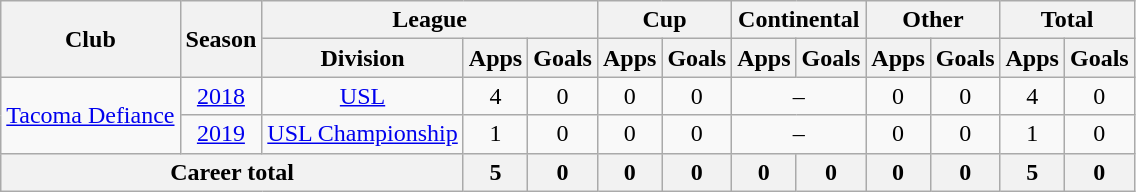<table class="wikitable" style="text-align: center">
<tr>
<th rowspan="2">Club</th>
<th rowspan="2">Season</th>
<th colspan="3">League</th>
<th colspan="2">Cup</th>
<th colspan="2">Continental</th>
<th colspan="2">Other</th>
<th colspan="2">Total</th>
</tr>
<tr>
<th>Division</th>
<th>Apps</th>
<th>Goals</th>
<th>Apps</th>
<th>Goals</th>
<th>Apps</th>
<th>Goals</th>
<th>Apps</th>
<th>Goals</th>
<th>Apps</th>
<th>Goals</th>
</tr>
<tr>
<td rowspan="2"><a href='#'>Tacoma Defiance</a></td>
<td><a href='#'>2018</a></td>
<td><a href='#'>USL</a></td>
<td>4</td>
<td>0</td>
<td>0</td>
<td>0</td>
<td colspan="2">–</td>
<td>0</td>
<td>0</td>
<td>4</td>
<td>0</td>
</tr>
<tr>
<td><a href='#'>2019</a></td>
<td><a href='#'>USL Championship</a></td>
<td>1</td>
<td>0</td>
<td>0</td>
<td>0</td>
<td colspan="2">–</td>
<td>0</td>
<td>0</td>
<td>1</td>
<td>0</td>
</tr>
<tr>
<th colspan=3>Career total</th>
<th>5</th>
<th>0</th>
<th>0</th>
<th>0</th>
<th>0</th>
<th>0</th>
<th>0</th>
<th>0</th>
<th>5</th>
<th>0</th>
</tr>
</table>
